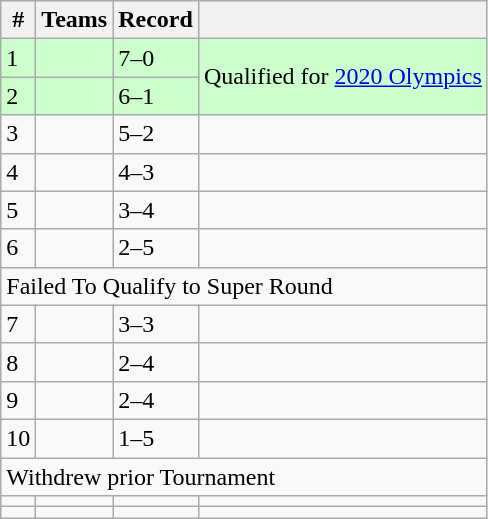<table class="wikitable">
<tr>
<th>#</th>
<th>Teams</th>
<th>Record</th>
<th></th>
</tr>
<tr bgcolor=ccffcc>
<td>1</td>
<td></td>
<td>7–0</td>
<td rowspan="2">Qualified for <a href='#'>2020 Olympics</a></td>
</tr>
<tr bgcolor=ccffcc>
<td>2</td>
<td></td>
<td>6–1</td>
</tr>
<tr>
<td>3</td>
<td></td>
<td>5–2</td>
<td></td>
</tr>
<tr>
<td>4</td>
<td></td>
<td>4–3</td>
<td></td>
</tr>
<tr>
<td>5</td>
<td></td>
<td>3–4</td>
<td></td>
</tr>
<tr>
<td>6</td>
<td></td>
<td>2–5</td>
<td></td>
</tr>
<tr>
<td colspan="4">Failed To Qualify to Super Round</td>
</tr>
<tr>
<td>7</td>
<td></td>
<td>3–3</td>
<td></td>
</tr>
<tr>
<td>8</td>
<td></td>
<td>2–4</td>
<td></td>
</tr>
<tr>
<td>9</td>
<td></td>
<td>2–4</td>
<td></td>
</tr>
<tr>
<td>10</td>
<td></td>
<td>1–5</td>
<td></td>
</tr>
<tr>
<td colspan="4">Withdrew prior Tournament</td>
</tr>
<tr>
<td></td>
<td></td>
<td></td>
<td></td>
</tr>
<tr>
<td></td>
<td></td>
<td></td>
<td></td>
</tr>
</table>
